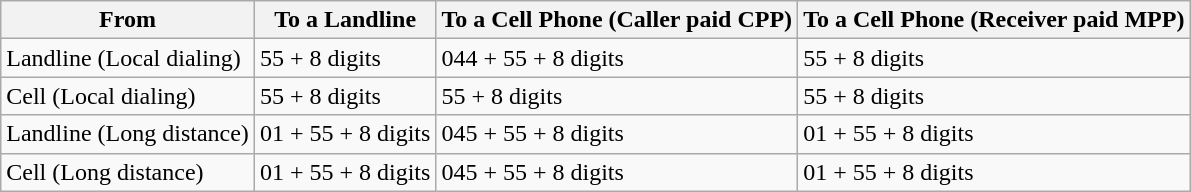<table class="wikitable">
<tr>
<th>From</th>
<th>To a Landline</th>
<th>To a Cell Phone (Caller paid CPP)</th>
<th>To a Cell Phone (Receiver paid MPP)</th>
</tr>
<tr>
<td>Landline (Local dialing)</td>
<td>55 + 8 digits</td>
<td>044 + 55 + 8 digits</td>
<td>55 + 8 digits</td>
</tr>
<tr>
<td>Cell (Local dialing)</td>
<td>55 + 8 digits</td>
<td>55 + 8 digits</td>
<td>55 + 8 digits</td>
</tr>
<tr>
<td>Landline (Long distance)</td>
<td>01 + 55 + 8 digits</td>
<td>045 + 55 + 8 digits</td>
<td>01 + 55 + 8 digits</td>
</tr>
<tr>
<td>Cell (Long distance)</td>
<td>01 + 55 + 8 digits</td>
<td>045 + 55 + 8 digits</td>
<td>01 + 55 + 8 digits</td>
</tr>
</table>
